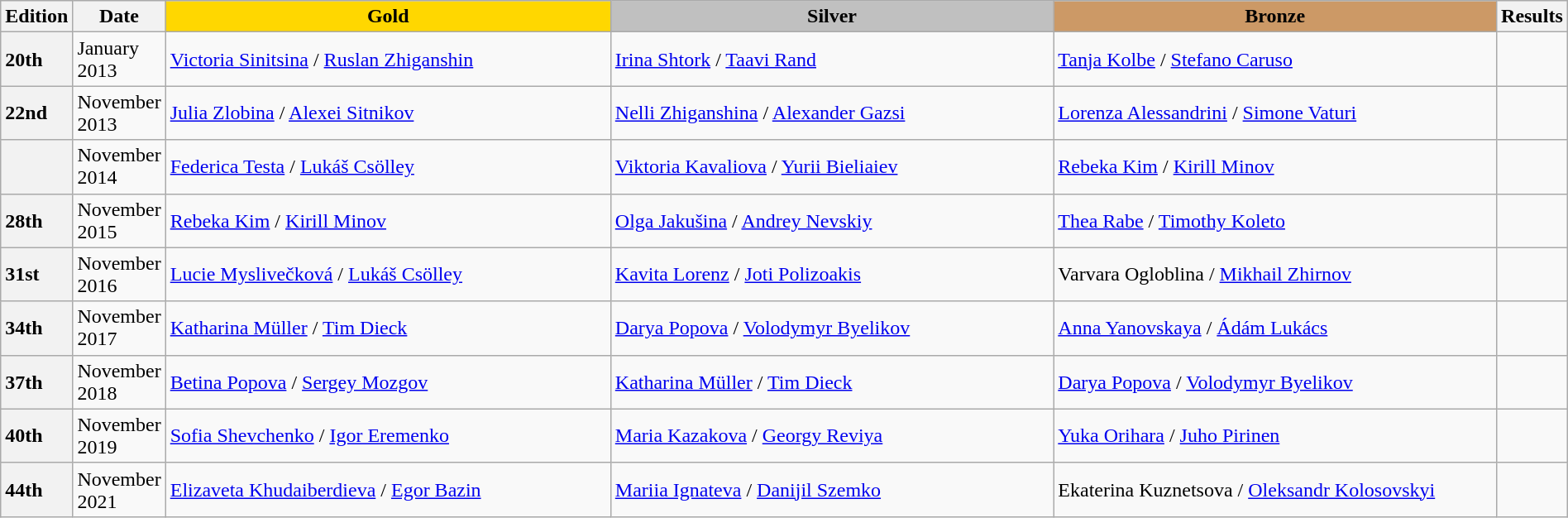<table class="wikitable unsortable" style="text-align:left; width:100%;">
<tr>
<th scope="col" style="text-align:center;">Edition</th>
<th scope="col" style="text-align:center;">Date</th>
<td scope="col" style="text-align:center; width:30%; background:gold"><strong>Gold</strong></td>
<td scope="col" style="text-align:center; width:30%; background:silver"><strong>Silver</strong></td>
<td scope="col" style="text-align:center; width:30%; background:#c96"><strong>Bronze</strong></td>
<th scope="col" style="text-align:center;">Results</th>
</tr>
<tr>
<th scope="row" style="text-align:left">20th</th>
<td>January 2013</td>
<td> <a href='#'>Victoria Sinitsina</a> / <a href='#'>Ruslan Zhiganshin</a></td>
<td> <a href='#'>Irina Shtork</a> / <a href='#'>Taavi Rand</a></td>
<td> <a href='#'>Tanja Kolbe</a> / <a href='#'>Stefano Caruso</a></td>
<td></td>
</tr>
<tr>
<th scope="row" style="text-align:left">22nd</th>
<td>November 2013</td>
<td> <a href='#'>Julia Zlobina</a> / <a href='#'>Alexei Sitnikov</a></td>
<td> <a href='#'>Nelli Zhiganshina</a> / <a href='#'>Alexander Gazsi</a></td>
<td> <a href='#'>Lorenza Alessandrini</a> / <a href='#'>Simone Vaturi</a></td>
<td></td>
</tr>
<tr>
<th scope="row" style="text-align:left"></th>
<td>November 2014</td>
<td> <a href='#'>Federica Testa</a> / <a href='#'>Lukáš Csölley</a></td>
<td> <a href='#'>Viktoria Kavaliova</a> / <a href='#'>Yurii Bieliaiev</a></td>
<td> <a href='#'>Rebeka Kim</a> / <a href='#'>Kirill Minov</a></td>
<td></td>
</tr>
<tr>
<th scope="row" style="text-align:left">28th</th>
<td>November 2015</td>
<td> <a href='#'>Rebeka Kim</a> / <a href='#'>Kirill Minov</a></td>
<td> <a href='#'>Olga Jakušina</a> / <a href='#'>Andrey Nevskiy</a></td>
<td> <a href='#'>Thea Rabe</a> / <a href='#'>Timothy Koleto</a></td>
<td></td>
</tr>
<tr>
<th scope="row" style="text-align:left">31st</th>
<td>November 2016</td>
<td> <a href='#'>Lucie Myslivečková</a> / <a href='#'>Lukáš Csölley</a></td>
<td> <a href='#'>Kavita Lorenz</a> / <a href='#'>Joti Polizoakis</a></td>
<td> Varvara Ogloblina / <a href='#'>Mikhail Zhirnov</a></td>
<td></td>
</tr>
<tr>
<th scope="row" style="text-align:left">34th</th>
<td>November 2017</td>
<td> <a href='#'>Katharina Müller</a> / <a href='#'>Tim Dieck</a></td>
<td> <a href='#'>Darya Popova</a> / <a href='#'>Volodymyr Byelikov</a></td>
<td> <a href='#'>Anna Yanovskaya</a> / <a href='#'>Ádám Lukács</a></td>
<td></td>
</tr>
<tr>
<th scope="row" style="text-align:left">37th</th>
<td>November 2018</td>
<td> <a href='#'>Betina Popova</a> / <a href='#'>Sergey Mozgov</a></td>
<td> <a href='#'>Katharina Müller</a> / <a href='#'>Tim Dieck</a></td>
<td> <a href='#'>Darya Popova</a> / <a href='#'>Volodymyr Byelikov</a></td>
<td></td>
</tr>
<tr>
<th scope="row" style="text-align:left">40th</th>
<td>November 2019</td>
<td> <a href='#'>Sofia Shevchenko</a> / <a href='#'>Igor Eremenko</a></td>
<td> <a href='#'>Maria Kazakova</a> / <a href='#'>Georgy Reviya</a></td>
<td> <a href='#'>Yuka Orihara</a> / <a href='#'>Juho Pirinen</a></td>
<td></td>
</tr>
<tr>
<th scope="row" style="text-align:left">44th</th>
<td>November 2021</td>
<td> <a href='#'>Elizaveta Khudaiberdieva</a> / <a href='#'>Egor Bazin</a></td>
<td> <a href='#'>Mariia Ignateva</a> / <a href='#'>Danijil Szemko</a></td>
<td> Ekaterina Kuznetsova / <a href='#'>Oleksandr Kolosovskyi</a></td>
<td></td>
</tr>
</table>
